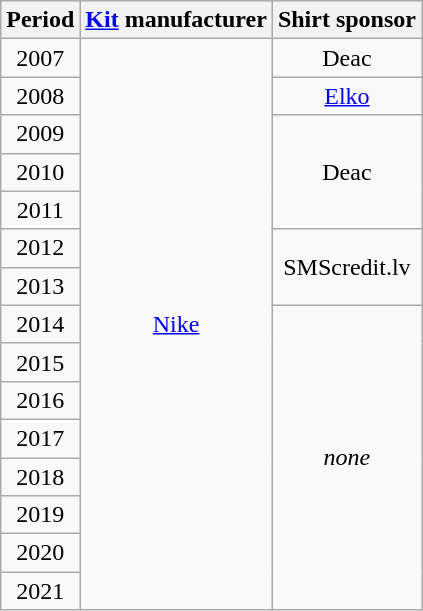<table class="wikitable" style="text-align: center">
<tr>
<th>Period</th>
<th><a href='#'>Kit</a> manufacturer</th>
<th>Shirt sponsor</th>
</tr>
<tr>
<td>2007</td>
<td rowspan="15"> <a href='#'>Nike</a></td>
<td rowspan=1> Deac</td>
</tr>
<tr>
<td>2008</td>
<td rowspan=1> <a href='#'>Elko</a></td>
</tr>
<tr>
<td>2009</td>
<td rowspan=3> Deac</td>
</tr>
<tr>
<td>2010</td>
</tr>
<tr>
<td>2011</td>
</tr>
<tr>
<td>2012</td>
<td rowspan=2> SMScredit.lv</td>
</tr>
<tr>
<td>2013</td>
</tr>
<tr>
<td>2014</td>
<td rowspan="8"><em>none</em></td>
</tr>
<tr>
<td>2015</td>
</tr>
<tr>
<td>2016</td>
</tr>
<tr>
<td>2017</td>
</tr>
<tr>
<td>2018</td>
</tr>
<tr>
<td>2019</td>
</tr>
<tr>
<td>2020</td>
</tr>
<tr>
<td>2021</td>
</tr>
</table>
